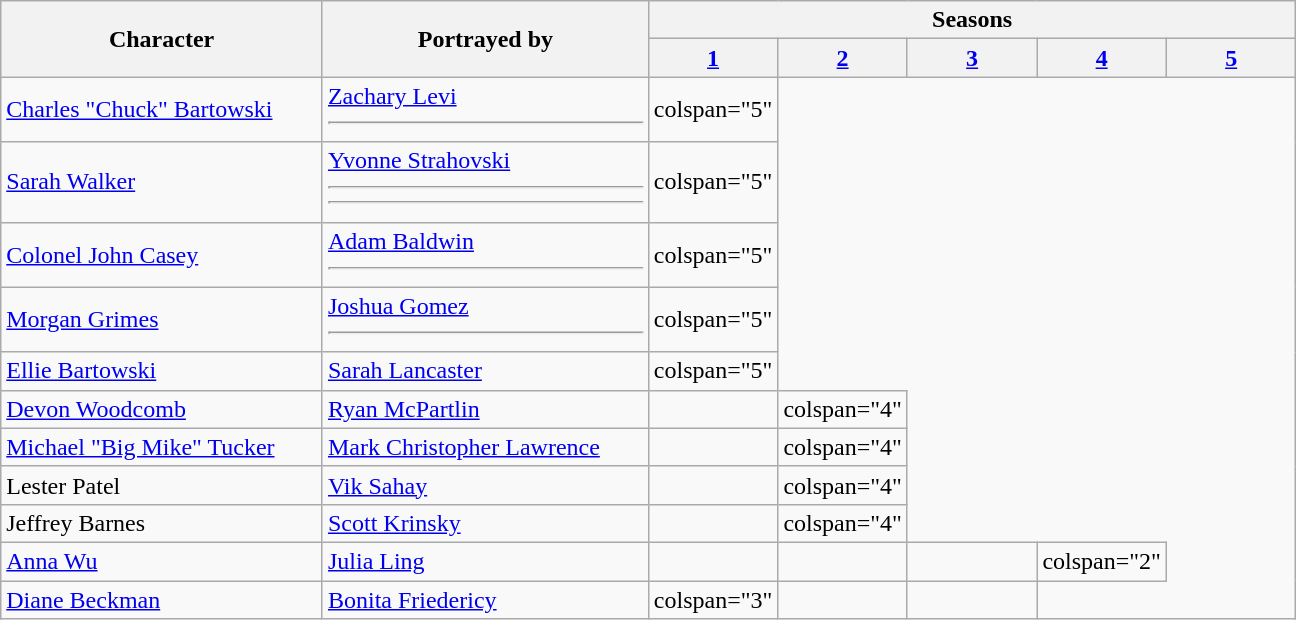<table class="wikitable">
<tr>
<th rowspan="2">Character</th>
<th rowspan="2">Portrayed by</th>
<th colspan="5">Seasons</th>
</tr>
<tr>
<th style="width:10%;"><a href='#'>1</a></th>
<th style="width:10%;"><a href='#'>2</a></th>
<th style="width:10%;"><a href='#'>3</a></th>
<th style="width:10%;"><a href='#'>4</a></th>
<th style="width:10%;"><a href='#'>5</a></th>
</tr>
<tr>
<td><a href='#'>Charles "Chuck" Bartowski</a></td>
<td><a href='#'>Zachary Levi</a><hr></td>
<td>colspan="5" </td>
</tr>
<tr>
<td><a href='#'>Sarah Walker<br></a></td>
<td><a href='#'>Yvonne Strahovski</a><hr><hr></td>
<td>colspan="5" </td>
</tr>
<tr>
<td><a href='#'>Colonel John Casey<br></a></td>
<td><a href='#'>Adam Baldwin</a><hr></td>
<td>colspan="5" </td>
</tr>
<tr>
<td><a href='#'>Morgan Grimes</a></td>
<td><a href='#'>Joshua Gomez</a><hr></td>
<td>colspan="5" </td>
</tr>
<tr>
<td><a href='#'>Ellie Bartowski</a></td>
<td><a href='#'>Sarah Lancaster</a></td>
<td>colspan="5" </td>
</tr>
<tr>
<td><a href='#'>Devon Woodcomb</a></td>
<td><a href='#'>Ryan McPartlin</a></td>
<td></td>
<td>colspan="4" </td>
</tr>
<tr>
<td><a href='#'>Michael "Big Mike" Tucker</a></td>
<td><a href='#'>Mark Christopher Lawrence</a></td>
<td></td>
<td>colspan="4" </td>
</tr>
<tr>
<td>Lester Patel</td>
<td><a href='#'>Vik Sahay</a></td>
<td></td>
<td>colspan="4" </td>
</tr>
<tr>
<td>Jeffrey Barnes</td>
<td><a href='#'>Scott Krinsky</a></td>
<td></td>
<td>colspan="4" </td>
</tr>
<tr>
<td><a href='#'>Anna Wu</a></td>
<td><a href='#'>Julia Ling</a></td>
<td></td>
<td></td>
<td></td>
<td>colspan="2" </td>
</tr>
<tr>
<td><a href='#'>Diane Beckman</a></td>
<td><a href='#'>Bonita Friedericy</a></td>
<td>colspan="3" </td>
<td></td>
<td></td>
</tr>
</table>
